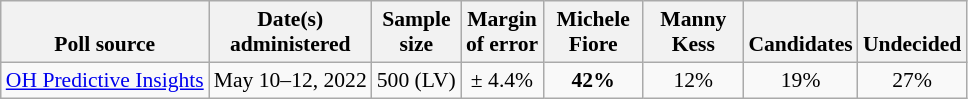<table class="wikitable" style="font-size:90%;text-align:center;">
<tr valign=bottom>
<th>Poll source</th>
<th>Date(s)<br>administered</th>
<th>Sample<br>size</th>
<th>Margin<br>of error</th>
<th style="width:60px;">Michele<br>Fiore</th>
<th style="width:60px;">Manny<br>Kess</th>
<th><br>Candidates</th>
<th>Undecided</th>
</tr>
<tr>
<td style="text-align:left;"><a href='#'>OH Predictive Insights</a></td>
<td>May 10–12, 2022</td>
<td>500 (LV)</td>
<td>± 4.4%</td>
<td><strong>42%</strong></td>
<td>12%</td>
<td>19%</td>
<td>27%</td>
</tr>
</table>
